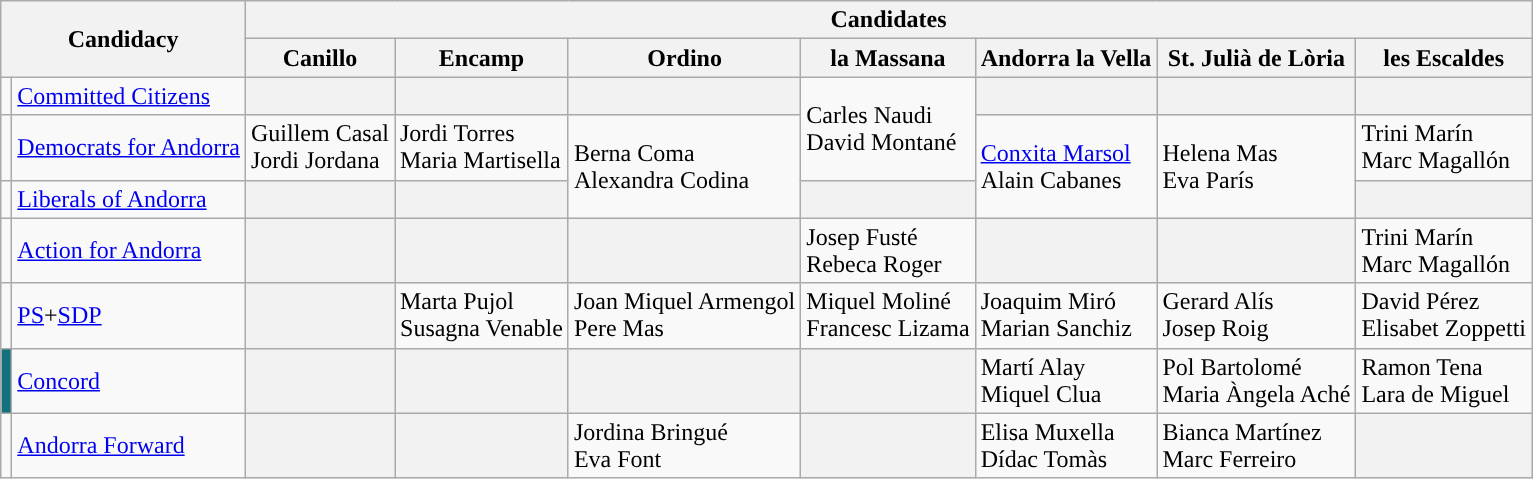<table class=wikitable>
<tr>
<th rowspan=2 colspan=2>Candidacy</th>
<th scope="row" colspan=7>Candidates</th>
</tr>
<tr>
<th>Canillo</th>
<th>Encamp</th>
<th>Ordino</th>
<th>la Massana</th>
<th>Andorra la Vella</th>
<th>St. Julià de Lòria</th>
<th>les Escaldes</th>
</tr>
<tr>
<td></td>
<td><a href='#'>Committed Citizens</a></td>
<th></th>
<th></th>
<th></th>
<td rowspan=2>Carles Naudi<br>David Montané</td>
<th></th>
<th></th>
<th></th>
</tr>
<tr>
<td></td>
<td><a href='#'>Democrats for Andorra</a></td>
<td>Guillem Casal<br>Jordi Jordana</td>
<td>Jordi Torres<br>Maria Martisella</td>
<td rowspan=2>Berna Coma<br>Alexandra Codina</td>
<td rowspan=2><a href='#'>Conxita Marsol</a><br>Alain Cabanes</td>
<td rowspan=2>Helena Mas<br>Eva París</td>
<td>Trini Marín<br>Marc Magallón</td>
</tr>
<tr>
<td></td>
<td><a href='#'>Liberals of Andorra</a></td>
<th></th>
<th></th>
<th></th>
<th></th>
</tr>
<tr>
<td></td>
<td><a href='#'>Action for Andorra</a></td>
<th></th>
<th></th>
<th></th>
<td>Josep Fusté<br>Rebeca Roger</td>
<th></th>
<th></th>
<td>Trini Marín<br>Marc Magallón</td>
</tr>
<tr>
<td></td>
<td><a href='#'>PS</a>+<a href='#'>SDP</a></td>
<th></th>
<td>Marta Pujol<br>Susagna Venable</td>
<td>Joan Miquel Armengol<br>Pere Mas</td>
<td>Miquel Moliné<br>Francesc Lizama</td>
<td>Joaquim Miró<br>Marian Sanchiz</td>
<td>Gerard Alís<br>Josep Roig</td>
<td>David Pérez<br>Elisabet Zoppetti</td>
</tr>
<tr>
<td bgcolor="#13717E"></td>
<td><a href='#'>Concord</a></td>
<th></th>
<th></th>
<th></th>
<th></th>
<td>Martí Alay<br>Miquel Clua</td>
<td>Pol Bartolomé<br>Maria Àngela Aché</td>
<td>Ramon Tena<br>Lara de Miguel</td>
</tr>
<tr>
<td></td>
<td><a href='#'>Andorra Forward</a></td>
<th></th>
<th></th>
<td>Jordina Bringué<br>Eva Font</td>
<th></th>
<td>Elisa Muxella<br>Dídac Tomàs</td>
<td>Bianca Martínez<br>Marc Ferreiro</td>
<th></th>
</tr>
</table>
